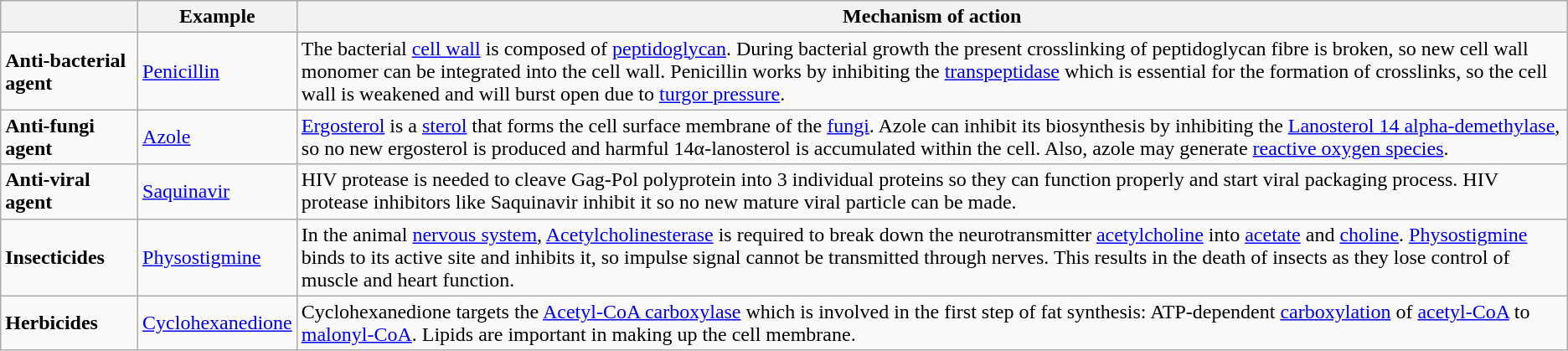<table class="wikitable">
<tr>
<th></th>
<th>Example</th>
<th>Mechanism of action</th>
</tr>
<tr>
<td><strong>Anti-bacterial agent</strong></td>
<td><a href='#'>Penicillin</a></td>
<td>The bacterial <a href='#'>cell wall</a> is composed of <a href='#'>peptidoglycan</a>. During bacterial growth the present crosslinking of peptidoglycan fibre is broken, so new cell wall monomer can be integrated into the cell wall. Penicillin works by inhibiting the <a href='#'>transpeptidase</a> which is essential for the formation of crosslinks, so the cell wall is weakened and will burst open due to <a href='#'>turgor pressure</a>.</td>
</tr>
<tr>
<td><strong>Anti-fungi agent</strong></td>
<td><a href='#'>Azole</a></td>
<td><a href='#'>Ergosterol</a> is a <a href='#'>sterol</a> that forms the cell surface membrane of the <a href='#'>fungi</a>. Azole can inhibit its biosynthesis by inhibiting the <a href='#'>Lanosterol 14 alpha-demethylase</a>, so no new ergosterol is produced and harmful 14α-lanosterol is accumulated within the cell. Also, azole may generate <a href='#'>reactive oxygen species</a>.</td>
</tr>
<tr>
<td><strong>Anti-viral agent</strong></td>
<td><a href='#'>Saquinavir</a></td>
<td>HIV protease is needed to cleave Gag-Pol polyprotein into 3 individual proteins so they can function properly and start viral packaging process. HIV protease inhibitors like Saquinavir inhibit it so no new mature viral particle can be made.</td>
</tr>
<tr>
<td><strong>Insecticides</strong></td>
<td><a href='#'>Physostigmine</a></td>
<td>In the animal <a href='#'>nervous system</a>, <a href='#'>Acetylcholinesterase</a> is required to break down the neurotransmitter <a href='#'>acetylcholine</a> into <a href='#'>acetate</a> and <a href='#'>choline</a>. <a href='#'>Physostigmine</a> binds to its active site and inhibits it, so impulse signal cannot be transmitted through nerves. This results in the death of insects as they lose control of muscle and heart function.</td>
</tr>
<tr>
<td><strong>Herbicides</strong></td>
<td><a href='#'>Cyclohexanedione</a></td>
<td>Cyclohexanedione targets the <a href='#'>Acetyl-CoA carboxylase</a> which is involved in the first step of fat synthesis: ATP-dependent <a href='#'>carboxylation</a> of <a href='#'>acetyl-CoA</a> to <a href='#'>malonyl-CoA</a>. Lipids are important in making up the cell membrane.</td>
</tr>
</table>
